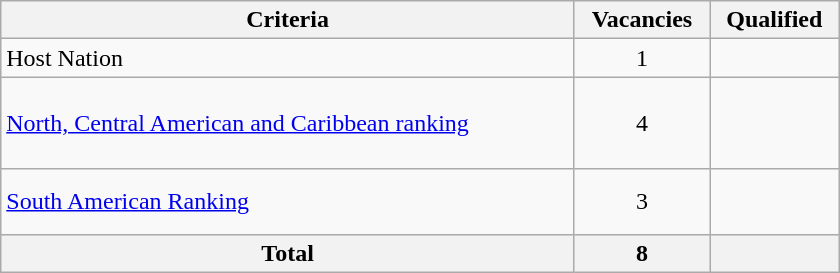<table class="wikitable" width=560>
<tr>
<th>Criteria</th>
<th>Vacancies</th>
<th>Qualified</th>
</tr>
<tr>
<td>Host Nation</td>
<td align=center>1</td>
<td></td>
</tr>
<tr>
<td><a href='#'>North, Central American and Caribbean ranking</a></td>
<td align=center>4</td>
<td><br><br><br></td>
</tr>
<tr>
<td><a href='#'>South American Ranking</a></td>
<td align=center>3</td>
<td><br><br></td>
</tr>
<tr>
<th>Total</th>
<th>8</th>
<th></th>
</tr>
</table>
